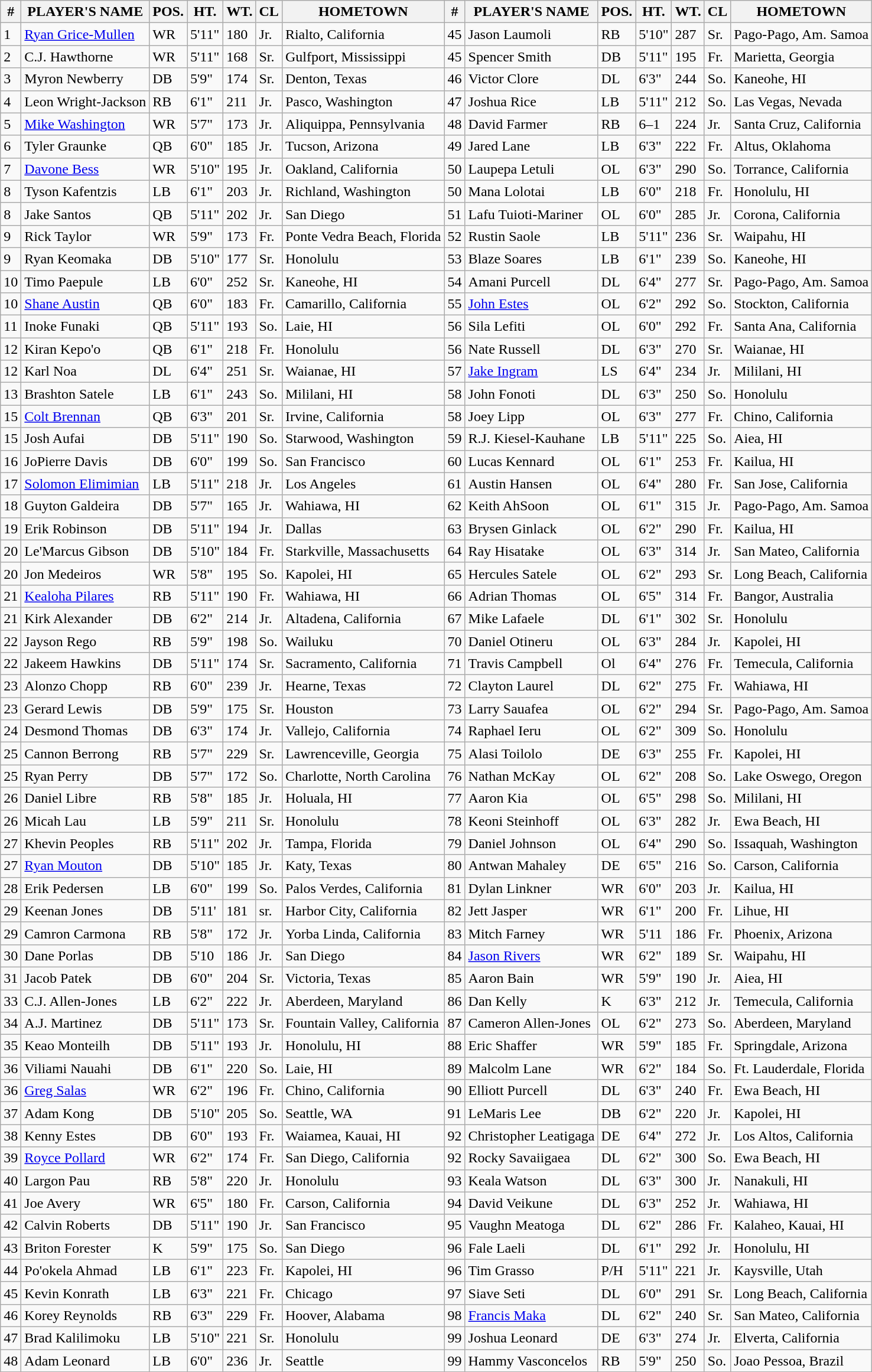<table class="wikitable" style="white-space:nowrap;">
<tr>
<th>#</th>
<th>PLAYER'S NAME</th>
<th>POS.</th>
<th>HT.</th>
<th>WT.</th>
<th>CL</th>
<th>HOMETOWN</th>
<th>#</th>
<th>PLAYER'S NAME</th>
<th>POS.</th>
<th>HT.</th>
<th>WT.</th>
<th>CL</th>
<th>HOMETOWN</th>
</tr>
<tr>
<td>1</td>
<td><a href='#'>Ryan Grice-Mullen</a></td>
<td>WR</td>
<td>5'11"</td>
<td>180</td>
<td>Jr.</td>
<td>Rialto, California</td>
<td>45</td>
<td>Jason Laumoli</td>
<td>RB</td>
<td>5'10"</td>
<td>287</td>
<td>Sr.</td>
<td>Pago-Pago, Am. Samoa</td>
</tr>
<tr>
<td>2</td>
<td>C.J. Hawthorne</td>
<td>WR</td>
<td>5'11"</td>
<td>168</td>
<td>Sr.</td>
<td>Gulfport, Mississippi</td>
<td>45</td>
<td>Spencer Smith</td>
<td>DB</td>
<td>5'11"</td>
<td>195</td>
<td>Fr.</td>
<td>Marietta, Georgia</td>
</tr>
<tr>
<td>3</td>
<td>Myron Newberry</td>
<td>DB</td>
<td>5'9"</td>
<td>174</td>
<td>Sr.</td>
<td>Denton, Texas</td>
<td>46</td>
<td>Victor Clore</td>
<td>DL</td>
<td>6'3"</td>
<td>244</td>
<td>So.</td>
<td>Kaneohe, HI</td>
</tr>
<tr>
<td>4</td>
<td>Leon Wright-Jackson</td>
<td>RB</td>
<td>6'1"</td>
<td>211</td>
<td>Jr.</td>
<td>Pasco, Washington</td>
<td>47</td>
<td>Joshua Rice</td>
<td>LB</td>
<td>5'11"</td>
<td>212</td>
<td>So.</td>
<td>Las Vegas, Nevada</td>
</tr>
<tr>
<td>5</td>
<td><a href='#'>Mike Washington</a></td>
<td>WR</td>
<td>5'7"</td>
<td>173</td>
<td>Jr.</td>
<td>Aliquippa, Pennsylvania</td>
<td>48</td>
<td>David Farmer</td>
<td>RB</td>
<td>6–1</td>
<td>224</td>
<td>Jr.</td>
<td>Santa Cruz, California</td>
</tr>
<tr>
<td>6</td>
<td>Tyler Graunke</td>
<td>QB</td>
<td>6'0"</td>
<td>185</td>
<td>Jr.</td>
<td>Tucson, Arizona</td>
<td>49</td>
<td>Jared Lane</td>
<td>LB</td>
<td>6'3"</td>
<td>222</td>
<td>Fr.</td>
<td>Altus, Oklahoma</td>
</tr>
<tr>
<td>7</td>
<td><a href='#'>Davone Bess</a></td>
<td>WR</td>
<td>5'10"</td>
<td>195</td>
<td>Jr.</td>
<td>Oakland, California</td>
<td>50</td>
<td>Laupepa Letuli</td>
<td>OL</td>
<td>6'3"</td>
<td>290</td>
<td>So.</td>
<td>Torrance, California</td>
</tr>
<tr>
<td>8</td>
<td>Tyson Kafentzis</td>
<td>LB</td>
<td>6'1"</td>
<td>203</td>
<td>Jr.</td>
<td>Richland, Washington</td>
<td>50</td>
<td>Mana Lolotai</td>
<td>LB</td>
<td>6'0"</td>
<td>218</td>
<td>Fr.</td>
<td>Honolulu, HI</td>
</tr>
<tr>
<td>8</td>
<td>Jake Santos</td>
<td>QB</td>
<td>5'11"</td>
<td>202</td>
<td>Jr.</td>
<td>San Diego</td>
<td>51</td>
<td>Lafu Tuioti-Mariner</td>
<td>OL</td>
<td>6'0"</td>
<td>285</td>
<td>Jr.</td>
<td>Corona, California</td>
</tr>
<tr>
<td>9</td>
<td>Rick Taylor</td>
<td>WR</td>
<td>5'9"</td>
<td>173</td>
<td>Fr.</td>
<td>Ponte Vedra Beach, Florida</td>
<td>52</td>
<td>Rustin Saole</td>
<td>LB</td>
<td>5'11"</td>
<td>236</td>
<td>Sr.</td>
<td>Waipahu, HI</td>
</tr>
<tr>
<td>9</td>
<td>Ryan Keomaka</td>
<td>DB</td>
<td>5'10"</td>
<td>177</td>
<td>Sr.</td>
<td>Honolulu</td>
<td>53</td>
<td>Blaze Soares</td>
<td>LB</td>
<td>6'1"</td>
<td>239</td>
<td>So.</td>
<td>Kaneohe, HI</td>
</tr>
<tr>
<td>10</td>
<td>Timo Paepule</td>
<td>LB</td>
<td>6'0"</td>
<td>252</td>
<td>Sr.</td>
<td>Kaneohe, HI</td>
<td>54</td>
<td>Amani Purcell</td>
<td>DL</td>
<td>6'4"</td>
<td>277</td>
<td>Sr.</td>
<td>Pago-Pago, Am. Samoa</td>
</tr>
<tr>
<td>10</td>
<td><a href='#'>Shane Austin</a></td>
<td>QB</td>
<td>6'0"</td>
<td>183</td>
<td>Fr.</td>
<td>Camarillo, California</td>
<td>55</td>
<td><a href='#'>John Estes</a></td>
<td>OL</td>
<td>6'2"</td>
<td>292</td>
<td>So.</td>
<td>Stockton, California</td>
</tr>
<tr>
<td>11</td>
<td>Inoke Funaki</td>
<td>QB</td>
<td>5'11"</td>
<td>193</td>
<td>So.</td>
<td>Laie, HI</td>
<td>56</td>
<td>Sila Lefiti</td>
<td>OL</td>
<td>6'0"</td>
<td>292</td>
<td>Fr.</td>
<td>Santa Ana, California</td>
</tr>
<tr>
<td>12</td>
<td>Kiran Kepo'o</td>
<td>QB</td>
<td>6'1"</td>
<td>218</td>
<td>Fr.</td>
<td>Honolulu</td>
<td>56</td>
<td>Nate Russell</td>
<td>DL</td>
<td>6'3"</td>
<td>270</td>
<td>Sr.</td>
<td>Waianae, HI</td>
</tr>
<tr>
<td>12</td>
<td>Karl Noa</td>
<td>DL</td>
<td>6'4"</td>
<td>251</td>
<td>Sr.</td>
<td>Waianae, HI</td>
<td>57</td>
<td><a href='#'>Jake Ingram</a></td>
<td>LS</td>
<td>6'4"</td>
<td>234</td>
<td>Jr.</td>
<td>Mililani, HI</td>
</tr>
<tr>
<td>13</td>
<td>Brashton Satele</td>
<td>LB</td>
<td>6'1"</td>
<td>243</td>
<td>So.</td>
<td>Mililani, HI</td>
<td>58</td>
<td>John Fonoti</td>
<td>DL</td>
<td>6'3"</td>
<td>250</td>
<td>So.</td>
<td>Honolulu</td>
</tr>
<tr>
<td>15</td>
<td><a href='#'>Colt Brennan</a></td>
<td>QB</td>
<td>6'3"</td>
<td>201</td>
<td>Sr.</td>
<td>Irvine, California</td>
<td>58</td>
<td>Joey Lipp</td>
<td>OL</td>
<td>6'3"</td>
<td>277</td>
<td>Fr.</td>
<td>Chino, California</td>
</tr>
<tr>
<td>15</td>
<td>Josh Aufai</td>
<td>DB</td>
<td>5'11"</td>
<td>190</td>
<td>So.</td>
<td>Starwood, Washington</td>
<td>59</td>
<td>R.J. Kiesel-Kauhane</td>
<td>LB</td>
<td>5'11"</td>
<td>225</td>
<td>So.</td>
<td>Aiea, HI</td>
</tr>
<tr>
<td>16</td>
<td>JoPierre Davis</td>
<td>DB</td>
<td>6'0"</td>
<td>199</td>
<td>So.</td>
<td>San Francisco</td>
<td>60</td>
<td>Lucas Kennard</td>
<td>OL</td>
<td>6'1"</td>
<td>253</td>
<td>Fr.</td>
<td>Kailua, HI</td>
</tr>
<tr>
<td>17</td>
<td><a href='#'>Solomon Elimimian</a></td>
<td>LB</td>
<td>5'11"</td>
<td>218</td>
<td>Jr.</td>
<td>Los Angeles</td>
<td>61</td>
<td>Austin Hansen</td>
<td>OL</td>
<td>6'4"</td>
<td>280</td>
<td>Fr.</td>
<td>San Jose, California</td>
</tr>
<tr>
<td>18</td>
<td>Guyton Galdeira</td>
<td>DB</td>
<td>5'7"</td>
<td>165</td>
<td>Jr.</td>
<td>Wahiawa, HI</td>
<td>62</td>
<td>Keith AhSoon</td>
<td>OL</td>
<td>6'1"</td>
<td>315</td>
<td>Jr.</td>
<td>Pago-Pago, Am. Samoa</td>
</tr>
<tr>
<td>19</td>
<td>Erik Robinson</td>
<td>DB</td>
<td>5'11"</td>
<td>194</td>
<td>Jr.</td>
<td>Dallas</td>
<td>63</td>
<td>Brysen Ginlack</td>
<td>OL</td>
<td>6'2"</td>
<td>290</td>
<td>Fr.</td>
<td>Kailua, HI</td>
</tr>
<tr>
<td>20</td>
<td>Le'Marcus Gibson</td>
<td>DB</td>
<td>5'10"</td>
<td>184</td>
<td>Fr.</td>
<td>Starkville, Massachusetts</td>
<td>64</td>
<td>Ray Hisatake</td>
<td>OL</td>
<td>6'3"</td>
<td>314</td>
<td>Jr.</td>
<td>San Mateo, California</td>
</tr>
<tr>
<td>20</td>
<td>Jon Medeiros</td>
<td>WR</td>
<td>5'8"</td>
<td>195</td>
<td>So.</td>
<td>Kapolei, HI</td>
<td>65</td>
<td>Hercules Satele</td>
<td>OL</td>
<td>6'2"</td>
<td>293</td>
<td>Sr.</td>
<td>Long Beach, California</td>
</tr>
<tr>
<td>21</td>
<td><a href='#'>Kealoha Pilares</a></td>
<td>RB</td>
<td>5'11"</td>
<td>190</td>
<td>Fr.</td>
<td>Wahiawa, HI</td>
<td>66</td>
<td>Adrian Thomas</td>
<td>OL</td>
<td>6'5"</td>
<td>314</td>
<td>Fr.</td>
<td>Bangor, Australia</td>
</tr>
<tr>
<td>21</td>
<td>Kirk Alexander</td>
<td>DB</td>
<td>6'2"</td>
<td>214</td>
<td>Jr.</td>
<td>Altadena, California</td>
<td>67</td>
<td>Mike Lafaele</td>
<td>DL</td>
<td>6'1"</td>
<td>302</td>
<td>Sr.</td>
<td>Honolulu</td>
</tr>
<tr>
<td>22</td>
<td>Jayson Rego</td>
<td>RB</td>
<td>5'9"</td>
<td>198</td>
<td>So.</td>
<td>Wailuku</td>
<td>70</td>
<td>Daniel Otineru</td>
<td>OL</td>
<td>6'3"</td>
<td>284</td>
<td>Jr.</td>
<td>Kapolei, HI</td>
</tr>
<tr>
<td>22</td>
<td>Jakeem Hawkins</td>
<td>DB</td>
<td>5'11"</td>
<td>174</td>
<td>Sr.</td>
<td>Sacramento, California</td>
<td>71</td>
<td>Travis Campbell</td>
<td>Ol</td>
<td>6'4"</td>
<td>276</td>
<td>Fr.</td>
<td>Temecula, California</td>
</tr>
<tr>
<td>23</td>
<td>Alonzo Chopp</td>
<td>RB</td>
<td>6'0"</td>
<td>239</td>
<td>Jr.</td>
<td>Hearne, Texas</td>
<td>72</td>
<td>Clayton Laurel</td>
<td>DL</td>
<td>6'2"</td>
<td>275</td>
<td>Fr.</td>
<td>Wahiawa, HI</td>
</tr>
<tr>
<td>23</td>
<td>Gerard Lewis</td>
<td>DB</td>
<td>5'9"</td>
<td>175</td>
<td>Sr.</td>
<td>Houston</td>
<td>73</td>
<td>Larry Sauafea</td>
<td>OL</td>
<td>6'2"</td>
<td>294</td>
<td>Sr.</td>
<td>Pago-Pago, Am. Samoa</td>
</tr>
<tr>
<td>24</td>
<td>Desmond Thomas</td>
<td>DB</td>
<td>6'3"</td>
<td>174</td>
<td>Jr.</td>
<td>Vallejo, California</td>
<td>74</td>
<td>Raphael Ieru</td>
<td>OL</td>
<td>6'2"</td>
<td>309</td>
<td>So.</td>
<td>Honolulu</td>
</tr>
<tr>
<td>25</td>
<td>Cannon Berrong</td>
<td>RB</td>
<td>5'7"</td>
<td>229</td>
<td>Sr.</td>
<td>Lawrenceville, Georgia</td>
<td>75</td>
<td>Alasi Toilolo</td>
<td>DE</td>
<td>6'3"</td>
<td>255</td>
<td>Fr.</td>
<td>Kapolei, HI</td>
</tr>
<tr>
<td>25</td>
<td>Ryan Perry</td>
<td>DB</td>
<td>5'7"</td>
<td>172</td>
<td>So.</td>
<td>Charlotte, North Carolina</td>
<td>76</td>
<td>Nathan McKay</td>
<td>OL</td>
<td>6'2"</td>
<td>208</td>
<td>So.</td>
<td>Lake Oswego, Oregon</td>
</tr>
<tr>
<td>26</td>
<td>Daniel Libre</td>
<td>RB</td>
<td>5'8"</td>
<td>185</td>
<td>Jr.</td>
<td>Holuala, HI</td>
<td>77</td>
<td>Aaron Kia</td>
<td>OL</td>
<td>6'5"</td>
<td>298</td>
<td>So.</td>
<td>Mililani, HI</td>
</tr>
<tr>
<td>26</td>
<td>Micah Lau</td>
<td>LB</td>
<td>5'9"</td>
<td>211</td>
<td>Sr.</td>
<td>Honolulu</td>
<td>78</td>
<td>Keoni Steinhoff</td>
<td>OL</td>
<td>6'3"</td>
<td>282</td>
<td>Jr.</td>
<td>Ewa Beach, HI</td>
</tr>
<tr>
<td>27</td>
<td>Khevin Peoples</td>
<td>RB</td>
<td>5'11"</td>
<td>202</td>
<td>Jr.</td>
<td>Tampa, Florida</td>
<td>79</td>
<td>Daniel Johnson</td>
<td>OL</td>
<td>6'4"</td>
<td>290</td>
<td>So.</td>
<td>Issaquah, Washington</td>
</tr>
<tr>
<td>27</td>
<td><a href='#'>Ryan Mouton</a></td>
<td>DB</td>
<td>5'10"</td>
<td>185</td>
<td>Jr.</td>
<td>Katy, Texas</td>
<td>80</td>
<td>Antwan Mahaley</td>
<td>DE</td>
<td>6'5"</td>
<td>216</td>
<td>So.</td>
<td>Carson, California</td>
</tr>
<tr>
<td>28</td>
<td>Erik Pedersen</td>
<td>LB</td>
<td>6'0"</td>
<td>199</td>
<td>So.</td>
<td>Palos Verdes, California</td>
<td>81</td>
<td>Dylan Linkner</td>
<td>WR</td>
<td>6'0"</td>
<td>203</td>
<td>Jr.</td>
<td>Kailua, HI</td>
</tr>
<tr>
<td>29</td>
<td>Keenan Jones</td>
<td>DB</td>
<td>5'11'</td>
<td>181</td>
<td>sr.</td>
<td>Harbor City, California</td>
<td>82</td>
<td>Jett Jasper</td>
<td>WR</td>
<td>6'1"</td>
<td>200</td>
<td>Fr.</td>
<td>Lihue, HI</td>
</tr>
<tr>
<td>29</td>
<td>Camron Carmona</td>
<td>RB</td>
<td>5'8"</td>
<td>172</td>
<td>Jr.</td>
<td>Yorba Linda, California</td>
<td>83</td>
<td>Mitch Farney</td>
<td>WR</td>
<td>5'11</td>
<td>186</td>
<td>Fr.</td>
<td>Phoenix, Arizona</td>
</tr>
<tr>
<td>30</td>
<td>Dane Porlas</td>
<td>DB</td>
<td>5'10</td>
<td>186</td>
<td>Jr.</td>
<td>San Diego</td>
<td>84</td>
<td><a href='#'>Jason Rivers</a></td>
<td>WR</td>
<td>6'2"</td>
<td>189</td>
<td>Sr.</td>
<td>Waipahu, HI</td>
</tr>
<tr>
<td>31</td>
<td>Jacob Patek</td>
<td>DB</td>
<td>6'0"</td>
<td>204</td>
<td>Sr.</td>
<td>Victoria, Texas</td>
<td>85</td>
<td>Aaron Bain</td>
<td>WR</td>
<td>5'9"</td>
<td>190</td>
<td>Jr.</td>
<td>Aiea, HI</td>
</tr>
<tr>
<td>33</td>
<td>C.J. Allen-Jones</td>
<td>LB</td>
<td>6'2"</td>
<td>222</td>
<td>Jr.</td>
<td>Aberdeen, Maryland</td>
<td>86</td>
<td>Dan Kelly</td>
<td>K</td>
<td>6'3"</td>
<td>212</td>
<td>Jr.</td>
<td>Temecula, California</td>
</tr>
<tr>
<td>34</td>
<td>A.J. Martinez</td>
<td>DB</td>
<td>5'11"</td>
<td>173</td>
<td>Sr.</td>
<td>Fountain Valley, California</td>
<td>87</td>
<td>Cameron Allen-Jones</td>
<td>OL</td>
<td>6'2"</td>
<td>273</td>
<td>So.</td>
<td>Aberdeen, Maryland</td>
</tr>
<tr>
<td>35</td>
<td>Keao Monteilh</td>
<td>DB</td>
<td>5'11"</td>
<td>193</td>
<td>Jr.</td>
<td>Honolulu, HI</td>
<td>88</td>
<td>Eric Shaffer</td>
<td>WR</td>
<td>5'9"</td>
<td>185</td>
<td>Fr.</td>
<td>Springdale, Arizona</td>
</tr>
<tr>
<td>36</td>
<td>Viliami Nauahi</td>
<td>DB</td>
<td>6'1"</td>
<td>220</td>
<td>So.</td>
<td>Laie, HI</td>
<td>89</td>
<td>Malcolm Lane</td>
<td>WR</td>
<td>6'2"</td>
<td>184</td>
<td>So.</td>
<td>Ft. Lauderdale, Florida</td>
</tr>
<tr>
<td>36</td>
<td><a href='#'>Greg Salas</a></td>
<td>WR</td>
<td>6'2"</td>
<td>196</td>
<td>Fr.</td>
<td>Chino, California</td>
<td>90</td>
<td>Elliott Purcell</td>
<td>DL</td>
<td>6'3"</td>
<td>240</td>
<td>Fr.</td>
<td>Ewa Beach, HI</td>
</tr>
<tr>
<td>37</td>
<td>Adam Kong</td>
<td>DB</td>
<td>5'10"</td>
<td>205</td>
<td>So.</td>
<td>Seattle, WA</td>
<td>91</td>
<td>LeMaris Lee</td>
<td>DB</td>
<td>6'2"</td>
<td>220</td>
<td>Jr.</td>
<td>Kapolei, HI</td>
</tr>
<tr>
<td>38</td>
<td>Kenny Estes</td>
<td>DB</td>
<td>6'0"</td>
<td>193</td>
<td>Fr.</td>
<td>Waiamea, Kauai, HI</td>
<td>92</td>
<td>Christopher Leatigaga</td>
<td>DE</td>
<td>6'4"</td>
<td>272</td>
<td>Jr.</td>
<td>Los Altos, California</td>
</tr>
<tr>
<td>39</td>
<td><a href='#'>Royce Pollard</a></td>
<td>WR</td>
<td>6'2"</td>
<td>174</td>
<td>Fr.</td>
<td>San Diego, California</td>
<td>92</td>
<td>Rocky Savaiigaea</td>
<td>DL</td>
<td>6'2"</td>
<td>300</td>
<td>So.</td>
<td>Ewa Beach, HI</td>
</tr>
<tr>
<td>40</td>
<td>Largon Pau</td>
<td>RB</td>
<td>5'8"</td>
<td>220</td>
<td>Jr.</td>
<td>Honolulu</td>
<td>93</td>
<td>Keala Watson</td>
<td>DL</td>
<td>6'3"</td>
<td>300</td>
<td>Jr.</td>
<td>Nanakuli, HI</td>
</tr>
<tr>
<td>41</td>
<td>Joe Avery</td>
<td>WR</td>
<td>6'5"</td>
<td>180</td>
<td>Fr.</td>
<td>Carson, California</td>
<td>94</td>
<td>David Veikune</td>
<td>DL</td>
<td>6'3"</td>
<td>252</td>
<td>Jr.</td>
<td>Wahiawa, HI</td>
</tr>
<tr>
<td>42</td>
<td>Calvin Roberts</td>
<td>DB</td>
<td>5'11"</td>
<td>190</td>
<td>Jr.</td>
<td>San Francisco</td>
<td>95</td>
<td>Vaughn Meatoga</td>
<td>DL</td>
<td>6'2"</td>
<td>286</td>
<td>Fr.</td>
<td>Kalaheo, Kauai, HI</td>
</tr>
<tr>
<td>43</td>
<td>Briton Forester</td>
<td>K</td>
<td>5'9"</td>
<td>175</td>
<td>So.</td>
<td>San Diego</td>
<td>96</td>
<td>Fale Laeli</td>
<td>DL</td>
<td>6'1"</td>
<td>292</td>
<td>Jr.</td>
<td>Honolulu, HI</td>
</tr>
<tr>
<td>44</td>
<td>Po'okela Ahmad</td>
<td>LB</td>
<td>6'1"</td>
<td>223</td>
<td>Fr.</td>
<td>Kapolei, HI</td>
<td>96</td>
<td>Tim Grasso</td>
<td>P/H</td>
<td>5'11"</td>
<td>221</td>
<td>Jr.</td>
<td>Kaysville, Utah</td>
</tr>
<tr>
<td>45</td>
<td>Kevin Konrath</td>
<td>LB</td>
<td>6'3"</td>
<td>221</td>
<td>Fr.</td>
<td>Chicago</td>
<td>97</td>
<td>Siave Seti</td>
<td>DL</td>
<td>6'0"</td>
<td>291</td>
<td>Sr.</td>
<td>Long Beach, California</td>
</tr>
<tr>
<td>46</td>
<td>Korey Reynolds</td>
<td>RB</td>
<td>6'3"</td>
<td>229</td>
<td>Fr.</td>
<td>Hoover, Alabama</td>
<td>98</td>
<td><a href='#'>Francis Maka</a></td>
<td>DL</td>
<td>6'2"</td>
<td>240</td>
<td>Sr.</td>
<td>San Mateo, California</td>
</tr>
<tr>
<td>47</td>
<td>Brad Kalilimoku</td>
<td>LB</td>
<td>5'10"</td>
<td>221</td>
<td>Sr.</td>
<td>Honolulu</td>
<td>99</td>
<td>Joshua Leonard</td>
<td>DE</td>
<td>6'3"</td>
<td>274</td>
<td>Jr.</td>
<td>Elverta, California</td>
</tr>
<tr>
<td>48</td>
<td>Adam Leonard</td>
<td>LB</td>
<td>6'0"</td>
<td>236</td>
<td>Jr.</td>
<td>Seattle</td>
<td>99</td>
<td>Hammy Vasconcelos</td>
<td>RB</td>
<td>5'9"</td>
<td>250</td>
<td>So.</td>
<td>Joao Pessoa, Brazil</td>
</tr>
<tr>
</tr>
</table>
